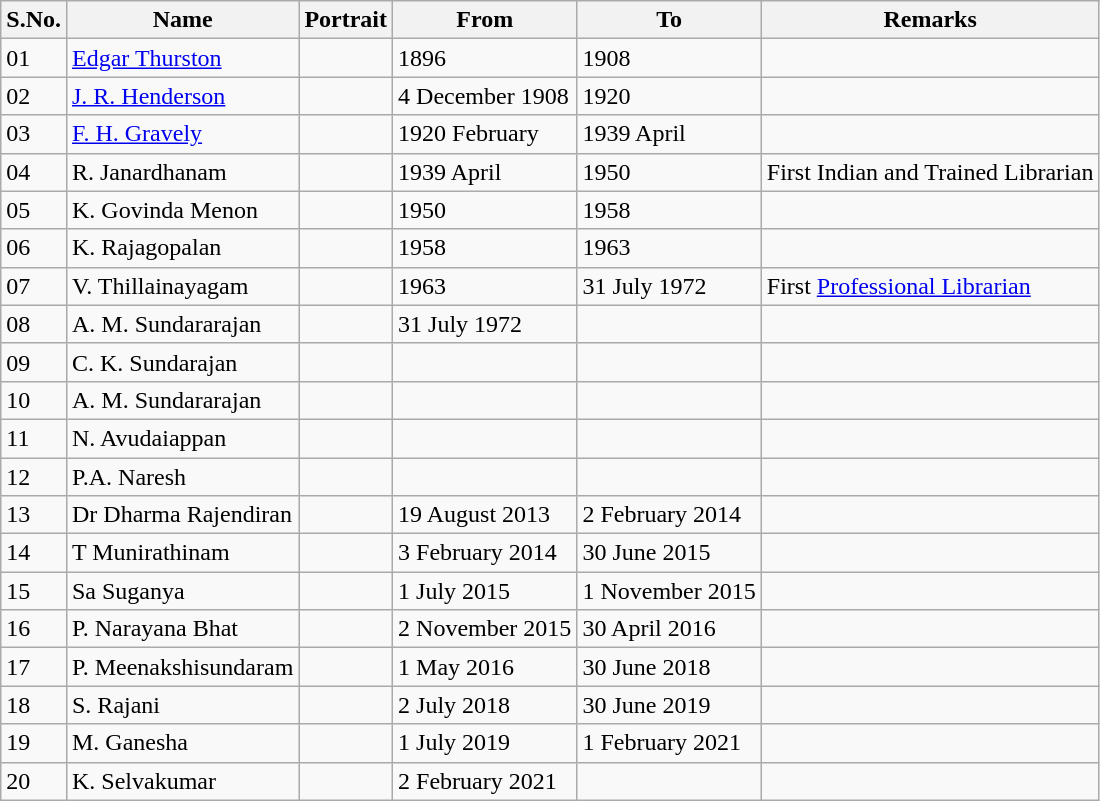<table class="wikitable sortable">
<tr>
<th>S.No.</th>
<th>Name</th>
<th>Portrait</th>
<th>From</th>
<th>To</th>
<th>Remarks</th>
</tr>
<tr>
<td>01</td>
<td><a href='#'>Edgar Thurston</a></td>
<td></td>
<td>1896</td>
<td>1908</td>
<td></td>
</tr>
<tr>
<td>02</td>
<td><a href='#'>J. R. Henderson</a></td>
<td></td>
<td>4 December 1908</td>
<td>1920</td>
<td></td>
</tr>
<tr>
<td>03</td>
<td><a href='#'>F. H. Gravely</a></td>
<td></td>
<td>1920 February</td>
<td>1939 April</td>
<td></td>
</tr>
<tr>
<td>04</td>
<td>R. Janardhanam</td>
<td></td>
<td>1939 April</td>
<td>1950</td>
<td>First Indian and Trained Librarian</td>
</tr>
<tr>
<td>05</td>
<td>K. Govinda Menon</td>
<td></td>
<td>1950</td>
<td>1958</td>
<td></td>
</tr>
<tr>
<td>06</td>
<td>K. Rajagopalan</td>
<td></td>
<td>1958</td>
<td>1963</td>
</tr>
<tr>
<td>07</td>
<td>V. Thillainayagam</td>
<td></td>
<td>1963</td>
<td>31 July 1972</td>
<td>First <a href='#'>Professional Librarian</a></td>
</tr>
<tr>
<td>08</td>
<td>A. M. Sundararajan</td>
<td></td>
<td>31 July 1972</td>
<td></td>
<td></td>
</tr>
<tr>
<td>09</td>
<td>C. K. Sundarajan</td>
<td></td>
<td></td>
<td></td>
<td></td>
</tr>
<tr>
<td>10</td>
<td>A. M. Sundararajan</td>
<td></td>
<td></td>
<td></td>
<td></td>
</tr>
<tr>
<td>11</td>
<td>N. Avudaiappan</td>
<td></td>
<td></td>
<td></td>
<td></td>
</tr>
<tr>
<td>12</td>
<td>P.A. Naresh</td>
<td></td>
<td></td>
<td></td>
<td></td>
</tr>
<tr>
<td>13</td>
<td>Dr Dharma Rajendiran</td>
<td></td>
<td>19 August 2013</td>
<td>2 February 2014</td>
<td></td>
</tr>
<tr>
<td>14</td>
<td>T Munirathinam</td>
<td></td>
<td>3 February 2014</td>
<td>30 June 2015</td>
<td></td>
</tr>
<tr>
<td>15</td>
<td>Sa Suganya</td>
<td></td>
<td>1 July 2015</td>
<td>1 November 2015</td>
<td></td>
</tr>
<tr>
<td>16</td>
<td>P. Narayana Bhat</td>
<td></td>
<td>2 November 2015</td>
<td>30 April 2016</td>
<td></td>
</tr>
<tr>
<td>17</td>
<td>P. Meenakshisundaram</td>
<td></td>
<td>1 May 2016</td>
<td>30 June 2018</td>
<td></td>
</tr>
<tr>
<td>18</td>
<td>S. Rajani</td>
<td></td>
<td>2 July 2018</td>
<td>30 June 2019</td>
<td></td>
</tr>
<tr>
<td>19</td>
<td>M. Ganesha</td>
<td></td>
<td>1 July 2019</td>
<td>1 February 2021</td>
<td></td>
</tr>
<tr>
<td>20</td>
<td>K. Selvakumar</td>
<td></td>
<td>2 February 2021</td>
<td></td>
<td></td>
</tr>
</table>
